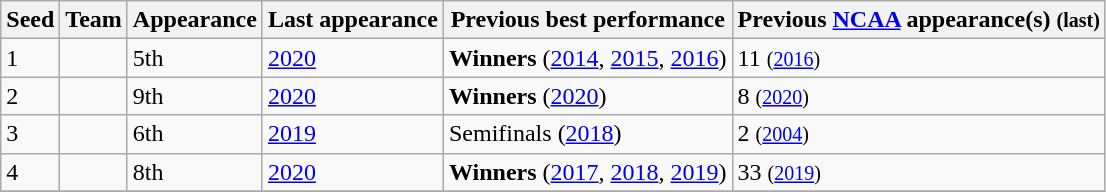<table class="wikitable sortable">
<tr>
<th>Seed</th>
<th>Team</th>
<th>Appearance</th>
<th>Last appearance</th>
<th>Previous best performance</th>
<th>Previous <a href='#'>NCAA</a> appearance(s) <small>(last)</small></th>
</tr>
<tr>
<td>1</td>
<td style=><a href='#'></a> <small></small></td>
<td>5th</td>
<td><a href='#'>2020</a></td>
<td><strong>Winners</strong> (<a href='#'>2014</a>, <a href='#'>2015</a>, <a href='#'>2016</a>)</td>
<td>11 <small>(<a href='#'>2016</a>)</small></td>
</tr>
<tr>
<td>2</td>
<td style=><a href='#'></a> <small><a href='#'></a></small></td>
<td>9th</td>
<td><a href='#'>2020</a></td>
<td><strong>Winners</strong> (<a href='#'>2020</a>)</td>
<td>8 <small>(<a href='#'>2020</a>)</small></td>
</tr>
<tr>
<td>3</td>
<td style=><a href='#'></a></td>
<td>6th</td>
<td><a href='#'>2019</a></td>
<td>Semifinals (<a href='#'>2018</a>)</td>
<td>2 <small>(<a href='#'>2004</a>)</small></td>
</tr>
<tr>
<td>4</td>
<td style=><a href='#'></a></td>
<td>8th</td>
<td><a href='#'>2020</a></td>
<td><strong>Winners</strong> (<a href='#'>2017</a>, <a href='#'>2018</a>, <a href='#'>2019</a>)</td>
<td>33 <small>(<a href='#'>2019</a>)</small></td>
</tr>
<tr>
</tr>
</table>
